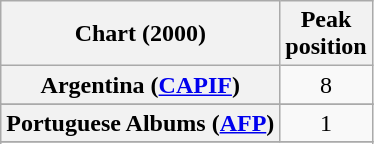<table class="wikitable plainrowheaders sortable">
<tr>
<th scope="col">Chart (2000)</th>
<th scope="col">Peak<br>position</th>
</tr>
<tr>
<th scope="row">Argentina (<a href='#'>CAPIF</a>)</th>
<td style="text-align:center;">8</td>
</tr>
<tr>
</tr>
<tr>
</tr>
<tr>
</tr>
<tr>
</tr>
<tr>
</tr>
<tr>
</tr>
<tr>
</tr>
<tr>
</tr>
<tr>
</tr>
<tr>
</tr>
<tr>
</tr>
<tr>
</tr>
<tr>
<th scope="row">Portuguese Albums (<a href='#'>AFP</a>)</th>
<td style="text-align:center;">1</td>
</tr>
<tr>
</tr>
<tr>
</tr>
<tr>
</tr>
<tr>
</tr>
<tr>
</tr>
</table>
